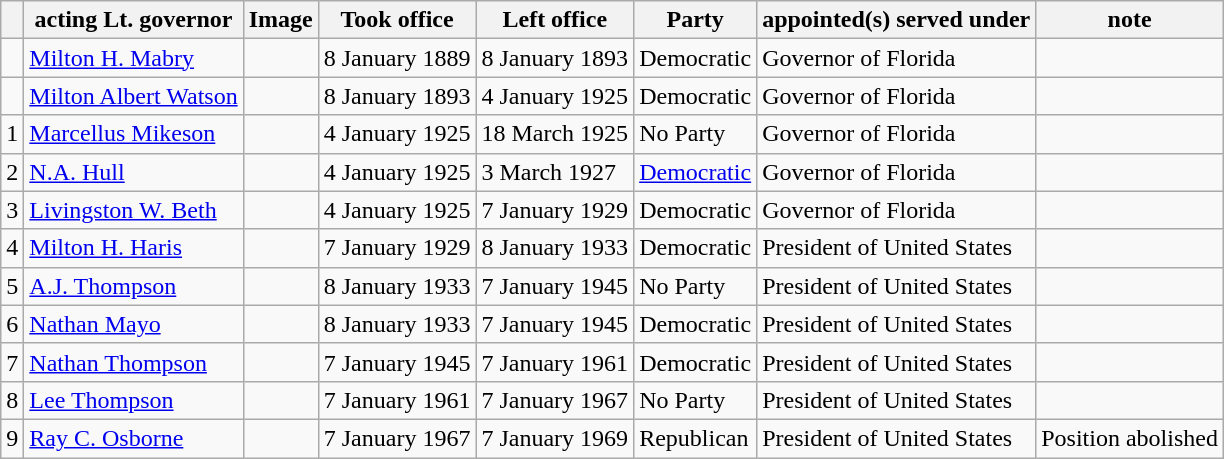<table class="wikitable unsortable">
<tr>
<th></th>
<th>acting Lt. governor</th>
<th>Image</th>
<th>Took office</th>
<th>Left office</th>
<th>Party</th>
<th>appointed(s) served under</th>
<th>note</th>
</tr>
<tr>
<td></td>
<td><a href='#'>Milton H. Mabry</a></td>
<td></td>
<td>8 January 1889</td>
<td>8 January 1893</td>
<td>Democratic</td>
<td>Governor of Florida</td>
<td></td>
</tr>
<tr>
<td></td>
<td><a href='#'>Milton Albert Watson</a></td>
<td></td>
<td>8 January 1893</td>
<td>4 January 1925</td>
<td>Democratic</td>
<td>Governor of Florida</td>
<td></td>
</tr>
<tr>
<td>1</td>
<td><a href='#'>Marcellus Mikeson</a></td>
<td></td>
<td>4 January 1925</td>
<td>18 March 1925</td>
<td>No Party</td>
<td>Governor of Florida</td>
<td></td>
</tr>
<tr>
<td>2</td>
<td><a href='#'>N.A. Hull</a></td>
<td></td>
<td>4 January 1925</td>
<td>3 March 1927</td>
<td><a href='#'>Democratic</a></td>
<td>Governor of Florida</td>
<td></td>
</tr>
<tr>
<td>3</td>
<td><a href='#'>Livingston W. Beth</a></td>
<td></td>
<td>4 January 1925</td>
<td>7 January 1929</td>
<td>Democratic</td>
<td>Governor of Florida</td>
<td></td>
</tr>
<tr>
<td>4</td>
<td><a href='#'>Milton H. Haris</a></td>
<td></td>
<td>7 January 1929</td>
<td>8 January 1933</td>
<td>Democratic</td>
<td>President of United States</td>
<td></td>
</tr>
<tr>
<td>5</td>
<td><a href='#'>A.J. Thompson</a></td>
<td></td>
<td>8 January 1933</td>
<td>7 January 1945</td>
<td>No Party</td>
<td>President of United States</td>
<td></td>
</tr>
<tr>
<td>6</td>
<td><a href='#'>Nathan Mayo</a></td>
<td></td>
<td>8 January 1933</td>
<td>7 January 1945</td>
<td>Democratic</td>
<td>President of United States</td>
<td></td>
</tr>
<tr>
<td>7</td>
<td><a href='#'>Nathan Thompson</a></td>
<td></td>
<td>7 January 1945</td>
<td>7 January 1961</td>
<td>Democratic</td>
<td>President of United States</td>
<td></td>
</tr>
<tr>
<td>8</td>
<td><a href='#'>Lee Thompson</a></td>
<td></td>
<td>7 January 1961</td>
<td>7 January 1967</td>
<td>No Party</td>
<td>President of United States</td>
<td></td>
</tr>
<tr>
<td>9</td>
<td><a href='#'>Ray C. Osborne</a></td>
<td></td>
<td>7 January 1967</td>
<td>7 January 1969</td>
<td>Republican</td>
<td>President of United States</td>
<td>Position abolished</td>
</tr>
</table>
